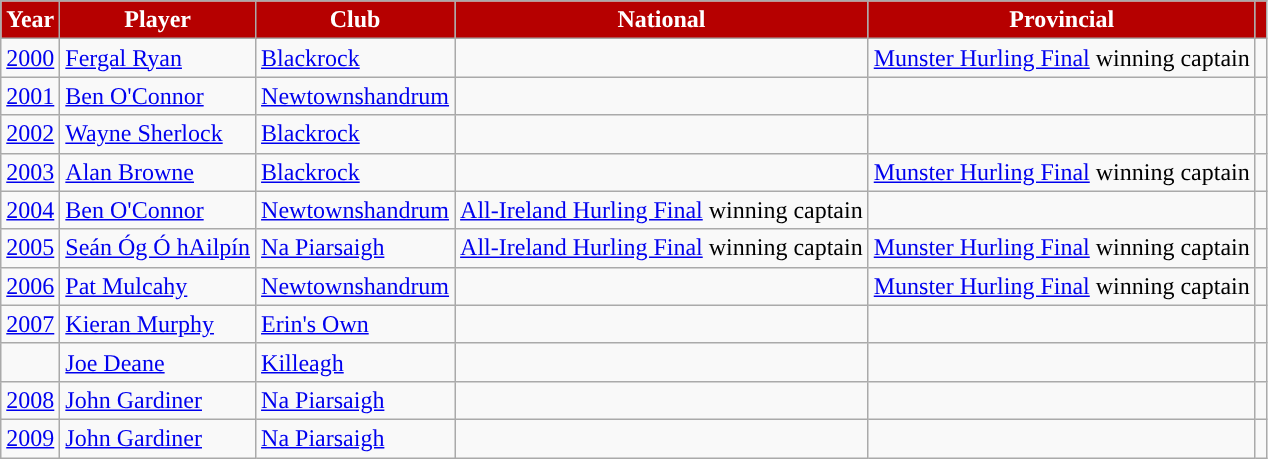<table class="wikitable">
<tr style="text-align:center;background:#B60000;color:white">
<td><strong>Year</strong></td>
<td><strong>Player</strong></td>
<td><strong>Club</strong></td>
<td><strong>National</strong></td>
<td><strong>Provincial</strong></td>
<td></td>
</tr>
<tr>
<td style="text-align:left;"><a href='#'>2000</a></td>
<td style="text-align:left;"><a href='#'>Fergal Ryan</a></td>
<td style="text-align:left;"><a href='#'>Blackrock</a></td>
<td></td>
<td style="text-align:left;"><a href='#'>Munster Hurling Final</a> winning captain</td>
<td></td>
</tr>
<tr>
<td style="text-align:left;"><a href='#'>2001</a></td>
<td style="text-align:left;"><a href='#'>Ben O'Connor</a></td>
<td style="text-align:left;"><a href='#'>Newtownshandrum</a></td>
<td></td>
<td></td>
<td></td>
</tr>
<tr>
<td style="text-align:left;"><a href='#'>2002</a></td>
<td style="text-align:left;"><a href='#'>Wayne Sherlock</a></td>
<td style="text-align:left;"><a href='#'>Blackrock</a></td>
<td></td>
<td></td>
<td></td>
</tr>
<tr>
<td style="text-align:left;"><a href='#'>2003</a></td>
<td style="text-align:left;"><a href='#'>Alan Browne</a></td>
<td style="text-align:left;"><a href='#'>Blackrock</a></td>
<td></td>
<td style="text-align:left;"><a href='#'>Munster Hurling Final</a> winning captain</td>
<td></td>
</tr>
<tr>
<td style="text-align:left;"><a href='#'>2004</a></td>
<td style="text-align:left;"><a href='#'>Ben O'Connor</a></td>
<td style="text-align:left;"><a href='#'>Newtownshandrum</a></td>
<td style="text-align:left;"><a href='#'>All-Ireland Hurling Final</a> winning captain</td>
<td></td>
<td></td>
</tr>
<tr>
<td style="text-align:left;"><a href='#'>2005</a></td>
<td style="text-align:left;"><a href='#'>Seán Óg Ó hAilpín</a></td>
<td style="text-align:left;"><a href='#'>Na Piarsaigh</a></td>
<td style="text-align:left;"><a href='#'>All-Ireland Hurling Final</a> winning captain</td>
<td style="text-align:left;"><a href='#'>Munster Hurling Final</a> winning captain</td>
<td></td>
</tr>
<tr>
<td style="text-align:left;"><a href='#'>2006</a></td>
<td style="text-align:left;"><a href='#'>Pat Mulcahy</a></td>
<td style="text-align:left;"><a href='#'>Newtownshandrum</a></td>
<td></td>
<td style="text-align:left;"><a href='#'>Munster Hurling Final</a> winning captain</td>
<td></td>
</tr>
<tr>
<td style="text-align:left;"><a href='#'>2007</a></td>
<td style="text-align:left;"><a href='#'>Kieran Murphy</a></td>
<td style="text-align:left;"><a href='#'>Erin's Own</a></td>
<td></td>
<td></td>
<td></td>
</tr>
<tr>
<td></td>
<td style="text-align:left;"><a href='#'>Joe Deane</a></td>
<td style="text-align:left;"><a href='#'>Killeagh</a></td>
<td></td>
<td></td>
<td></td>
</tr>
<tr>
<td style="text-align:left;"><a href='#'>2008</a></td>
<td style="text-align:left;"><a href='#'>John Gardiner</a></td>
<td style="text-align:left;"><a href='#'>Na Piarsaigh</a></td>
<td></td>
<td></td>
<td></td>
</tr>
<tr>
<td style="text-align:left;"><a href='#'>2009</a></td>
<td style="text-align:left;"><a href='#'>John Gardiner</a></td>
<td style="text-align:left;"><a href='#'>Na Piarsaigh</a></td>
<td></td>
<td></td>
<td></td>
</tr>
</table>
